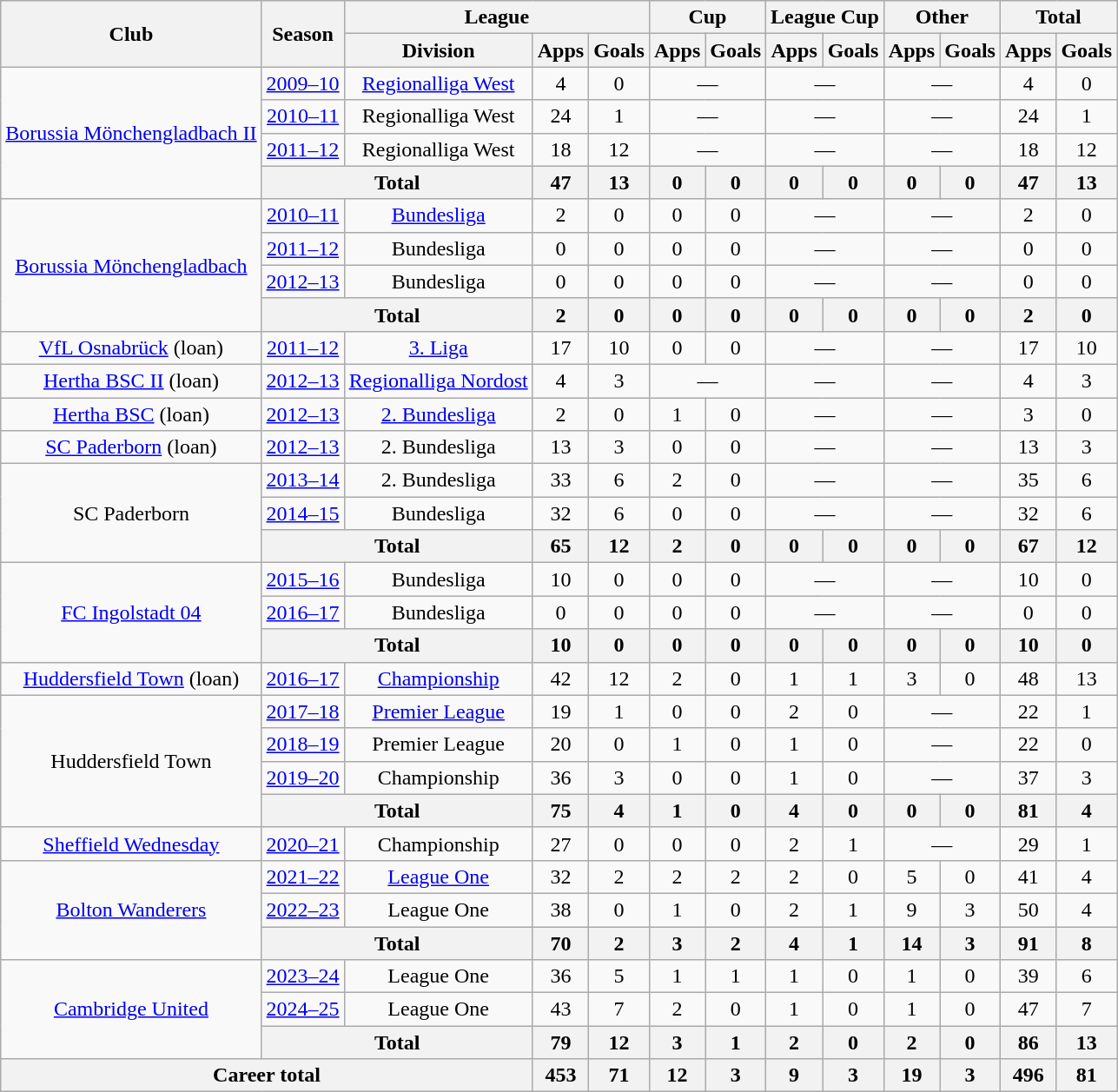<table class="wikitable" style="text-align: center">
<tr>
<th rowspan=2>Club</th>
<th rowspan=2>Season</th>
<th colspan=3>League</th>
<th colspan=2>Cup</th>
<th colspan=2>League Cup</th>
<th colspan=2>Other</th>
<th colspan=2>Total</th>
</tr>
<tr>
<th>Division</th>
<th>Apps</th>
<th>Goals</th>
<th>Apps</th>
<th>Goals</th>
<th>Apps</th>
<th>Goals</th>
<th>Apps</th>
<th>Goals</th>
<th>Apps</th>
<th>Goals</th>
</tr>
<tr>
<td rowspan=4><a href='#'>Borussia Mönchengladbach II</a></td>
<td><a href='#'>2009–10</a></td>
<td><a href='#'>Regionalliga West</a></td>
<td>4</td>
<td>0</td>
<td colspan="2">—</td>
<td colspan="2">—</td>
<td colspan="2">—</td>
<td>4</td>
<td>0</td>
</tr>
<tr>
<td><a href='#'>2010–11</a></td>
<td>Regionalliga West</td>
<td>24</td>
<td>1</td>
<td colspan="2">—</td>
<td colspan="2">—</td>
<td colspan="2">—</td>
<td>24</td>
<td>1</td>
</tr>
<tr>
<td><a href='#'>2011–12</a></td>
<td>Regionalliga West</td>
<td>18</td>
<td>12</td>
<td colspan="2">—</td>
<td colspan="2">—</td>
<td colspan="2">—</td>
<td>18</td>
<td>12</td>
</tr>
<tr>
<th colspan="2">Total</th>
<th>47</th>
<th>13</th>
<th>0</th>
<th>0</th>
<th>0</th>
<th>0</th>
<th>0</th>
<th>0</th>
<th>47</th>
<th>13</th>
</tr>
<tr>
<td rowspan=4><a href='#'>Borussia Mönchengladbach</a></td>
<td><a href='#'>2010–11</a></td>
<td><a href='#'>Bundesliga</a></td>
<td>2</td>
<td>0</td>
<td>0</td>
<td>0</td>
<td colspan="2">—</td>
<td colspan="2">—</td>
<td>2</td>
<td>0</td>
</tr>
<tr>
<td><a href='#'>2011–12</a></td>
<td>Bundesliga</td>
<td>0</td>
<td>0</td>
<td>0</td>
<td>0</td>
<td colspan="2">—</td>
<td colspan="2">—</td>
<td>0</td>
<td>0</td>
</tr>
<tr>
<td><a href='#'>2012–13</a></td>
<td>Bundesliga</td>
<td>0</td>
<td>0</td>
<td>0</td>
<td>0</td>
<td colspan="2">—</td>
<td colspan="2">—</td>
<td>0</td>
<td>0</td>
</tr>
<tr>
<th colspan="2">Total</th>
<th>2</th>
<th>0</th>
<th>0</th>
<th>0</th>
<th>0</th>
<th>0</th>
<th>0</th>
<th>0</th>
<th>2</th>
<th>0</th>
</tr>
<tr>
<td><a href='#'>VfL Osnabrück</a> (loan)</td>
<td><a href='#'>2011–12</a></td>
<td><a href='#'>3. Liga</a></td>
<td>17</td>
<td>10</td>
<td>0</td>
<td>0</td>
<td colspan="2">—</td>
<td colspan="2">—</td>
<td>17</td>
<td>10</td>
</tr>
<tr>
<td><a href='#'>Hertha BSC II</a> (loan)</td>
<td><a href='#'>2012–13</a></td>
<td><a href='#'>Regionalliga Nordost</a></td>
<td>4</td>
<td>3</td>
<td colspan="2">—</td>
<td colspan="2">—</td>
<td colspan="2">—</td>
<td>4</td>
<td>3</td>
</tr>
<tr>
<td><a href='#'>Hertha BSC</a> (loan)</td>
<td><a href='#'>2012–13</a></td>
<td><a href='#'>2. Bundesliga</a></td>
<td>2</td>
<td>0</td>
<td>1</td>
<td>0</td>
<td colspan="2">—</td>
<td colspan="2">—</td>
<td>3</td>
<td>0</td>
</tr>
<tr>
<td><a href='#'>SC Paderborn</a> (loan)</td>
<td><a href='#'>2012–13</a></td>
<td>2. Bundesliga</td>
<td>13</td>
<td>3</td>
<td>0</td>
<td>0</td>
<td colspan="2">—</td>
<td colspan="2">—</td>
<td>13</td>
<td>3</td>
</tr>
<tr>
<td rowspan=3>SC Paderborn</td>
<td><a href='#'>2013–14</a></td>
<td>2. Bundesliga</td>
<td>33</td>
<td>6</td>
<td>2</td>
<td>0</td>
<td colspan="2">—</td>
<td colspan="2">—</td>
<td>35</td>
<td>6</td>
</tr>
<tr>
<td><a href='#'>2014–15</a></td>
<td>Bundesliga</td>
<td>32</td>
<td>6</td>
<td>0</td>
<td>0</td>
<td colspan="2">—</td>
<td colspan="2">—</td>
<td>32</td>
<td>6</td>
</tr>
<tr>
<th colspan="2">Total</th>
<th>65</th>
<th>12</th>
<th>2</th>
<th>0</th>
<th>0</th>
<th>0</th>
<th>0</th>
<th>0</th>
<th>67</th>
<th>12</th>
</tr>
<tr>
<td rowspan=3><a href='#'>FC Ingolstadt 04</a></td>
<td><a href='#'>2015–16</a></td>
<td>Bundesliga</td>
<td>10</td>
<td>0</td>
<td>0</td>
<td>0</td>
<td colspan="2">—</td>
<td colspan="2">—</td>
<td>10</td>
<td>0</td>
</tr>
<tr>
<td><a href='#'>2016–17</a></td>
<td>Bundesliga</td>
<td>0</td>
<td>0</td>
<td>0</td>
<td>0</td>
<td colspan="2">—</td>
<td colspan="2">—</td>
<td>0</td>
<td>0</td>
</tr>
<tr>
<th colspan="2">Total</th>
<th>10</th>
<th>0</th>
<th>0</th>
<th>0</th>
<th>0</th>
<th>0</th>
<th>0</th>
<th>0</th>
<th>10</th>
<th>0</th>
</tr>
<tr>
<td><a href='#'>Huddersfield Town</a> (loan)</td>
<td><a href='#'>2016–17</a></td>
<td><a href='#'>Championship</a></td>
<td>42</td>
<td>12</td>
<td>2</td>
<td>0</td>
<td>1</td>
<td>1</td>
<td>3</td>
<td>0</td>
<td>48</td>
<td>13</td>
</tr>
<tr>
<td rowspan=4>Huddersfield Town</td>
<td><a href='#'>2017–18</a></td>
<td><a href='#'>Premier League</a></td>
<td>19</td>
<td>1</td>
<td>0</td>
<td>0</td>
<td>2</td>
<td>0</td>
<td colspan="2">—</td>
<td>22</td>
<td>1</td>
</tr>
<tr>
<td><a href='#'>2018–19</a></td>
<td>Premier League</td>
<td>20</td>
<td>0</td>
<td>1</td>
<td>0</td>
<td>1</td>
<td>0</td>
<td colspan="2">—</td>
<td>22</td>
<td>0</td>
</tr>
<tr>
<td><a href='#'>2019–20</a></td>
<td>Championship</td>
<td>36</td>
<td>3</td>
<td>0</td>
<td>0</td>
<td>1</td>
<td>0</td>
<td colspan="2">—</td>
<td>37</td>
<td>3</td>
</tr>
<tr>
<th colspan="2">Total</th>
<th>75</th>
<th>4</th>
<th>1</th>
<th>0</th>
<th>4</th>
<th>0</th>
<th>0</th>
<th>0</th>
<th>81</th>
<th>4</th>
</tr>
<tr>
<td><a href='#'>Sheffield Wednesday</a></td>
<td><a href='#'>2020–21</a></td>
<td>Championship</td>
<td>27</td>
<td>0</td>
<td>0</td>
<td>0</td>
<td>2</td>
<td>1</td>
<td colspan="2">—</td>
<td>29</td>
<td>1</td>
</tr>
<tr>
<td rowspan=3><a href='#'>Bolton Wanderers</a></td>
<td><a href='#'>2021–22</a></td>
<td><a href='#'>League One</a></td>
<td>32</td>
<td>2</td>
<td>2</td>
<td>2</td>
<td>2</td>
<td>0</td>
<td>5</td>
<td>0</td>
<td>41</td>
<td>4</td>
</tr>
<tr>
<td><a href='#'>2022–23</a></td>
<td>League One</td>
<td>38</td>
<td>0</td>
<td>1</td>
<td>0</td>
<td>2</td>
<td>1</td>
<td>9</td>
<td>3</td>
<td>50</td>
<td>4</td>
</tr>
<tr>
<th colspan="2">Total</th>
<th>70</th>
<th>2</th>
<th>3</th>
<th>2</th>
<th>4</th>
<th>1</th>
<th>14</th>
<th>3</th>
<th>91</th>
<th>8</th>
</tr>
<tr>
<td rowspan=3><a href='#'>Cambridge United</a></td>
<td><a href='#'>2023–24</a></td>
<td>League One</td>
<td>36</td>
<td>5</td>
<td>1</td>
<td>1</td>
<td>1</td>
<td>0</td>
<td>1</td>
<td>0</td>
<td>39</td>
<td>6</td>
</tr>
<tr>
<td><a href='#'>2024–25</a></td>
<td>League One</td>
<td>43</td>
<td>7</td>
<td>2</td>
<td>0</td>
<td>1</td>
<td>0</td>
<td>1</td>
<td>0</td>
<td>47</td>
<td>7</td>
</tr>
<tr>
<th colspan="2">Total</th>
<th>79</th>
<th>12</th>
<th>3</th>
<th>1</th>
<th>2</th>
<th>0</th>
<th>2</th>
<th>0</th>
<th>86</th>
<th>13</th>
</tr>
<tr>
<th colspan=3>Career total</th>
<th>453</th>
<th>71</th>
<th>12</th>
<th>3</th>
<th>9</th>
<th>3</th>
<th>19</th>
<th>3</th>
<th>496</th>
<th>81</th>
</tr>
</table>
